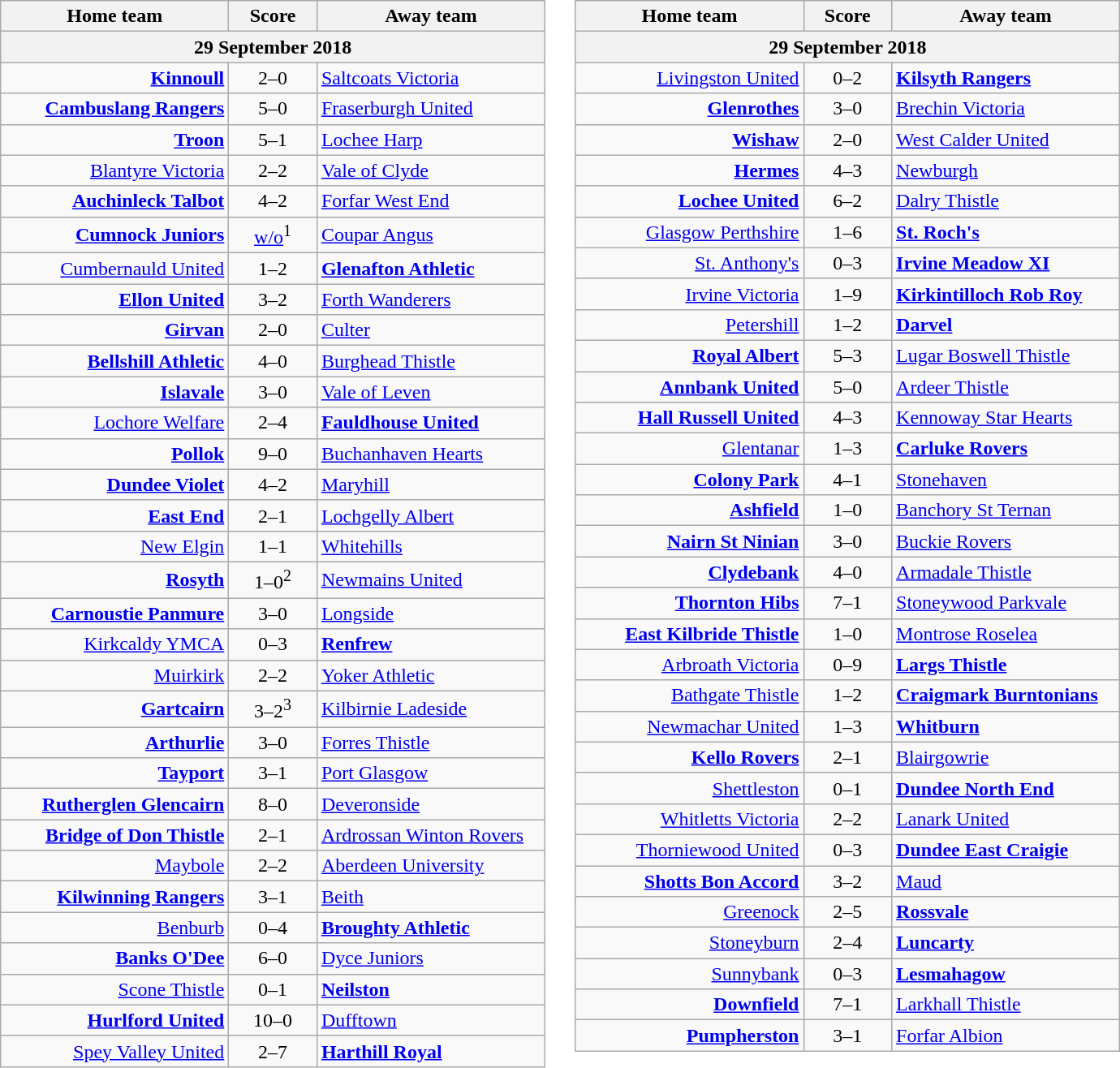<table border=0 cellpadding=4 cellspacing=0>
<tr>
<td valign="top"><br><table class="wikitable" style="border-collapse: collapse;">
<tr>
<th align="right" width="180">Home team</th>
<th align="center" width="65">Score</th>
<th align="left" width="180">Away team</th>
</tr>
<tr>
<th colspan="3" align="center">29 September 2018</th>
</tr>
<tr>
<td style="text-align:right;"><strong><a href='#'>Kinnoull</a></strong></td>
<td style="text-align:center;">2–0</td>
<td style="text-align:left;"><a href='#'>Saltcoats Victoria</a></td>
</tr>
<tr>
<td style="text-align:right;"><strong><a href='#'>Cambuslang Rangers</a></strong></td>
<td style="text-align:center;">5–0</td>
<td style="text-align:left;"><a href='#'>Fraserburgh United</a></td>
</tr>
<tr>
<td style="text-align:right;"><strong><a href='#'>Troon</a></strong></td>
<td style="text-align:center;">5–1</td>
<td style="text-align:left;"><a href='#'>Lochee Harp</a></td>
</tr>
<tr>
<td style="text-align:right;"><a href='#'>Blantyre Victoria</a></td>
<td style="text-align:center;">2–2</td>
<td style="text-align:left;"><a href='#'>Vale of Clyde</a></td>
</tr>
<tr>
<td style="text-align:right;"><strong><a href='#'>Auchinleck Talbot</a></strong></td>
<td style="text-align:center;">4–2</td>
<td style="text-align:left;"><a href='#'>Forfar West End</a></td>
</tr>
<tr>
<td style="text-align:right;"><strong><a href='#'>Cumnock Juniors</a></strong></td>
<td style="text-align:center;"><a href='#'>w/o</a><sup>1</sup></td>
<td style="text-align:left;"><a href='#'>Coupar Angus</a></td>
</tr>
<tr>
<td style="text-align:right;"><a href='#'>Cumbernauld United</a></td>
<td style="text-align:center;">1–2</td>
<td style="text-align:left;"><strong><a href='#'>Glenafton Athletic</a></strong></td>
</tr>
<tr>
<td style="text-align:right;"><strong><a href='#'>Ellon United</a></strong></td>
<td style="text-align:center;">3–2</td>
<td style="text-align:left;"><a href='#'>Forth Wanderers</a></td>
</tr>
<tr>
<td style="text-align:right;"><strong><a href='#'>Girvan</a></strong></td>
<td style="text-align:center;">2–0</td>
<td style="text-align:left;"><a href='#'>Culter</a></td>
</tr>
<tr>
<td style="text-align:right;"><strong><a href='#'>Bellshill Athletic</a></strong></td>
<td style="text-align:center;">4–0</td>
<td style="text-align:left;"><a href='#'>Burghead Thistle</a></td>
</tr>
<tr>
<td style="text-align:right;"><strong><a href='#'>Islavale</a></strong></td>
<td style="text-align:center;">3–0</td>
<td style="text-align:left;"><a href='#'>Vale of Leven</a></td>
</tr>
<tr>
<td style="text-align:right;"><a href='#'>Lochore Welfare</a></td>
<td style="text-align:center;">2–4</td>
<td style="text-align:left;"><strong><a href='#'>Fauldhouse United</a></strong></td>
</tr>
<tr>
<td style="text-align:right;"><strong><a href='#'>Pollok</a></strong></td>
<td style="text-align:center;">9–0</td>
<td style="text-align:left;"><a href='#'>Buchanhaven Hearts</a></td>
</tr>
<tr>
<td style="text-align:right;"><strong><a href='#'>Dundee Violet</a></strong></td>
<td style="text-align:center;">4–2</td>
<td style="text-align:left;"><a href='#'>Maryhill</a></td>
</tr>
<tr>
<td style="text-align:right;"><strong><a href='#'>East End</a></strong></td>
<td style="text-align:center;">2–1</td>
<td style="text-align:left;"><a href='#'>Lochgelly Albert</a></td>
</tr>
<tr>
<td style="text-align:right;"><a href='#'>New Elgin</a></td>
<td style="text-align:center;">1–1</td>
<td style="text-align:left;"><a href='#'>Whitehills</a></td>
</tr>
<tr>
<td style="text-align:right;"><strong><a href='#'>Rosyth</a></strong></td>
<td style="text-align:center;">1–0<sup>2</sup></td>
<td style="text-align:left;"><a href='#'>Newmains United</a></td>
</tr>
<tr>
<td style="text-align:right;"><strong><a href='#'>Carnoustie Panmure</a></strong></td>
<td style="text-align:center;">3–0</td>
<td style="text-align:left;"><a href='#'>Longside</a></td>
</tr>
<tr>
<td style="text-align:right;"><a href='#'>Kirkcaldy YMCA</a></td>
<td style="text-align:center;">0–3</td>
<td style="text-align:left;"><strong><a href='#'>Renfrew</a></strong></td>
</tr>
<tr>
<td style="text-align:right;"><a href='#'>Muirkirk</a></td>
<td style="text-align:center;">2–2</td>
<td style="text-align:left;"><a href='#'>Yoker Athletic</a></td>
</tr>
<tr>
<td style="text-align:right;"><strong><a href='#'>Gartcairn</a></strong></td>
<td style="text-align:center;">3–2<sup>3</sup></td>
<td style="text-align:left;"><a href='#'>Kilbirnie Ladeside</a></td>
</tr>
<tr>
<td style="text-align:right;"><strong><a href='#'>Arthurlie</a></strong></td>
<td style="text-align:center;">3–0</td>
<td style="text-align:left;"><a href='#'>Forres Thistle</a></td>
</tr>
<tr>
<td style="text-align:right;"><strong><a href='#'>Tayport</a></strong></td>
<td style="text-align:center;">3–1</td>
<td style="text-align:left;"><a href='#'>Port Glasgow</a></td>
</tr>
<tr>
<td style="text-align:right;"><strong><a href='#'>Rutherglen Glencairn</a></strong></td>
<td style="text-align:center;">8–0</td>
<td style="text-align:left;"><a href='#'>Deveronside</a></td>
</tr>
<tr>
<td style="text-align:right;"><strong><a href='#'>Bridge of Don Thistle</a></strong></td>
<td style="text-align:center;">2–1</td>
<td style="text-align:left;"><a href='#'>Ardrossan Winton Rovers</a></td>
</tr>
<tr>
<td style="text-align:right;"><a href='#'>Maybole</a></td>
<td style="text-align:center;">2–2</td>
<td style="text-align:left;"><a href='#'>Aberdeen University</a></td>
</tr>
<tr>
<td style="text-align:right;"><strong><a href='#'>Kilwinning Rangers</a></strong></td>
<td style="text-align:center;">3–1</td>
<td style="text-align:left;"><a href='#'>Beith</a></td>
</tr>
<tr>
<td style="text-align:right;"><a href='#'>Benburb</a></td>
<td style="text-align:center;">0–4</td>
<td style="text-align:left;"><strong><a href='#'>Broughty Athletic</a></strong></td>
</tr>
<tr>
<td style="text-align:right;"><strong><a href='#'>Banks O'Dee</a></strong></td>
<td style="text-align:center;">6–0</td>
<td style="text-align:left;"><a href='#'>Dyce Juniors</a></td>
</tr>
<tr>
<td style="text-align:right;"><a href='#'>Scone Thistle</a></td>
<td style="text-align:center;">0–1</td>
<td style="text-align:left;"><strong><a href='#'>Neilston</a></strong></td>
</tr>
<tr>
<td style="text-align:right;"><strong><a href='#'>Hurlford United</a></strong></td>
<td style="text-align:center;">10–0</td>
<td style="text-align:left;"><a href='#'>Dufftown</a></td>
</tr>
<tr>
<td style="text-align:right;"><a href='#'>Spey Valley United</a></td>
<td style="text-align:center;">2–7</td>
<td style="text-align:left;"><strong><a href='#'>Harthill Royal</a></strong></td>
</tr>
</table>
</td>
<td valign="top"><br><table class="wikitable">
<tr>
<th align="right" width="180">Home team</th>
<th align="center" width="65">Score</th>
<th align="left" width="180">Away team</th>
</tr>
<tr>
<th colspan="3" align="center">29 September 2018</th>
</tr>
<tr>
<td style="text-align:right;"><a href='#'>Livingston United</a></td>
<td style="text-align:center;">0–2</td>
<td style="text-align:left;"><strong><a href='#'>Kilsyth Rangers</a></strong></td>
</tr>
<tr>
<td style="text-align:right;"><strong><a href='#'>Glenrothes</a></strong></td>
<td style="text-align:center;">3–0</td>
<td style="text-align:left;"><a href='#'>Brechin Victoria</a></td>
</tr>
<tr>
<td style="text-align:right;"><strong><a href='#'>Wishaw</a></strong></td>
<td style="text-align:center;">2–0</td>
<td style="text-align:left;"><a href='#'>West Calder United</a></td>
</tr>
<tr>
<td style="text-align:right;"><strong><a href='#'>Hermes</a></strong></td>
<td style="text-align:center;">4–3</td>
<td style="text-align:left;"><a href='#'>Newburgh</a></td>
</tr>
<tr>
<td style="text-align:right;"><strong><a href='#'>Lochee United</a></strong></td>
<td style="text-align:center;">6–2</td>
<td style="text-align:left;"><a href='#'>Dalry Thistle</a></td>
</tr>
<tr>
<td style="text-align:right;"><a href='#'>Glasgow Perthshire</a></td>
<td style="text-align:center;">1–6</td>
<td style="text-align:left;"><strong><a href='#'>St. Roch's</a></strong></td>
</tr>
<tr>
<td style="text-align:right;"><a href='#'>St. Anthony's</a></td>
<td style="text-align:center;">0–3</td>
<td style="text-align:left;"><strong><a href='#'>Irvine Meadow XI</a></strong></td>
</tr>
<tr>
<td style="text-align:right;"><a href='#'>Irvine Victoria</a></td>
<td style="text-align:center;">1–9</td>
<td style="text-align:left;"><strong><a href='#'>Kirkintilloch Rob Roy</a></strong></td>
</tr>
<tr>
<td style="text-align:right;"><a href='#'>Petershill</a></td>
<td style="text-align:center;">1–2</td>
<td style="text-align:left;"><strong><a href='#'>Darvel</a></strong></td>
</tr>
<tr>
<td style="text-align:right;"><strong><a href='#'>Royal Albert</a></strong></td>
<td style="text-align:center;">5–3</td>
<td style="text-align:left;"><a href='#'>Lugar Boswell Thistle</a></td>
</tr>
<tr>
<td style="text-align:right;"><strong><a href='#'>Annbank United</a></strong></td>
<td style="text-align:center;">5–0</td>
<td style="text-align:left;"><a href='#'>Ardeer Thistle</a></td>
</tr>
<tr>
<td style="text-align:right;"><strong><a href='#'>Hall Russell United</a></strong></td>
<td style="text-align:center;">4–3</td>
<td style="text-align:left;"><a href='#'>Kennoway Star Hearts</a></td>
</tr>
<tr>
<td style="text-align:right;"><a href='#'>Glentanar</a></td>
<td style="text-align:center;">1–3</td>
<td style="text-align:left;"><strong><a href='#'>Carluke Rovers</a></strong></td>
</tr>
<tr>
<td style="text-align:right;"><strong><a href='#'>Colony Park</a></strong></td>
<td style="text-align:center;">4–1</td>
<td style="text-align:left;"><a href='#'>Stonehaven</a></td>
</tr>
<tr>
<td style="text-align:right;"><strong><a href='#'>Ashfield</a></strong></td>
<td style="text-align:center;">1–0</td>
<td style="text-align:left;"><a href='#'>Banchory St Ternan</a></td>
</tr>
<tr>
<td style="text-align:right;"><strong><a href='#'>Nairn St Ninian</a></strong></td>
<td style="text-align:center;">3–0</td>
<td style="text-align:left;"><a href='#'>Buckie Rovers</a></td>
</tr>
<tr>
<td style="text-align:right;"><strong><a href='#'>Clydebank</a></strong></td>
<td style="text-align:center;">4–0</td>
<td style="text-align:left;"><a href='#'>Armadale Thistle</a></td>
</tr>
<tr>
<td style="text-align:right;"><strong><a href='#'>Thornton Hibs</a></strong></td>
<td style="text-align:center;">7–1</td>
<td style="text-align:left;"><a href='#'>Stoneywood Parkvale</a></td>
</tr>
<tr>
<td style="text-align:right;"><strong><a href='#'>East Kilbride Thistle</a></strong></td>
<td style="text-align:center;">1–0</td>
<td style="text-align:left;"><a href='#'>Montrose Roselea</a></td>
</tr>
<tr>
<td style="text-align:right;"><a href='#'>Arbroath Victoria</a></td>
<td style="text-align:center;">0–9</td>
<td style="text-align:left;"><strong><a href='#'>Largs Thistle</a></strong></td>
</tr>
<tr>
<td style="text-align:right;"><a href='#'>Bathgate Thistle</a></td>
<td style="text-align:center;">1–2</td>
<td style="text-align:left;"><strong><a href='#'>Craigmark Burntonians</a></strong></td>
</tr>
<tr>
<td style="text-align:right;"><a href='#'>Newmachar United</a></td>
<td style="text-align:center;">1–3</td>
<td style="text-align:left;"><strong><a href='#'>Whitburn</a></strong></td>
</tr>
<tr>
<td style="text-align:right;"><strong><a href='#'>Kello Rovers</a></strong></td>
<td style="text-align:center;">2–1</td>
<td style="text-align:left;"><a href='#'>Blairgowrie</a></td>
</tr>
<tr>
<td style="text-align:right;"><a href='#'>Shettleston</a></td>
<td style="text-align:center;">0–1</td>
<td style="text-align:left;"><strong><a href='#'>Dundee North End</a></strong></td>
</tr>
<tr>
<td style="text-align:right;"><a href='#'>Whitletts Victoria</a></td>
<td style="text-align:center;">2–2</td>
<td style="text-align:left;"><a href='#'>Lanark United</a></td>
</tr>
<tr>
<td style="text-align:right;"><a href='#'>Thorniewood United</a></td>
<td style="text-align:center;">0–3</td>
<td style="text-align:left;"><strong><a href='#'>Dundee East Craigie</a></strong></td>
</tr>
<tr>
<td style="text-align:right;"><strong><a href='#'>Shotts Bon Accord</a></strong></td>
<td style="text-align:center;">3–2</td>
<td style="text-align:left;"><a href='#'>Maud</a></td>
</tr>
<tr>
<td style="text-align:right;"><a href='#'>Greenock</a></td>
<td style="text-align:center;">2–5</td>
<td style="text-align:left;"><strong><a href='#'>Rossvale</a></strong></td>
</tr>
<tr>
<td style="text-align:right;"><a href='#'>Stoneyburn</a></td>
<td style="text-align:center;">2–4</td>
<td style="text-align:left;"><strong><a href='#'>Luncarty</a></strong></td>
</tr>
<tr>
<td style="text-align:right;"><a href='#'>Sunnybank</a></td>
<td style="text-align:center;">0–3</td>
<td style="text-align:left;"><strong><a href='#'>Lesmahagow</a></strong></td>
</tr>
<tr>
<td style="text-align:right;"><strong><a href='#'>Downfield</a></strong></td>
<td style="text-align:center;">7–1</td>
<td style="text-align:left;"><a href='#'>Larkhall Thistle</a></td>
</tr>
<tr>
<td style="text-align:right;"><strong><a href='#'>Pumpherston</a></strong></td>
<td style="text-align:center;">3–1</td>
<td style="text-align:left;"><a href='#'>Forfar Albion</a></td>
</tr>
</table>
</td>
</tr>
</table>
